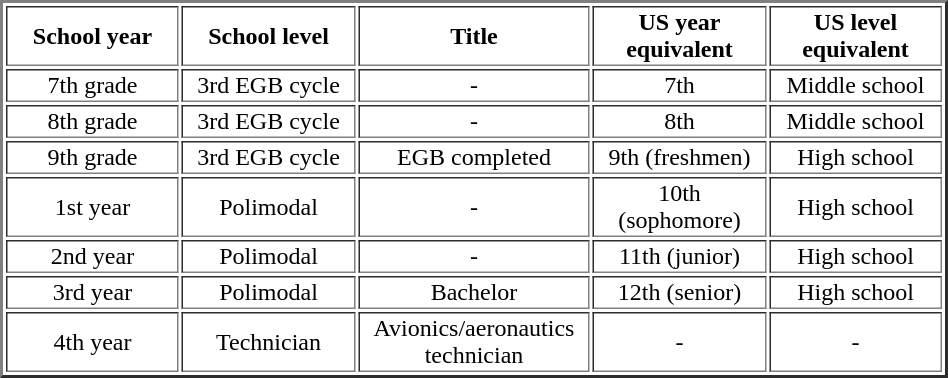<table width="50%" border="2">
<tr>
<th width="16%" align="center">School year</th>
<th width="16%" align="center">School level</th>
<th width="16%" align="center">Title</th>
<th width="16%" align="center">US year equivalent</th>
<th width="16%" align="center">US level equivalent</th>
</tr>
<tr>
<td align="center">7th grade</td>
<td align="center">3rd EGB cycle</td>
<td align="center">-</td>
<td align="center">7th</td>
<td align="center">Middle school</td>
</tr>
<tr>
<td align="center">8th grade</td>
<td align="center">3rd EGB cycle</td>
<td align="center">-</td>
<td align="center">8th</td>
<td align="center">Middle school</td>
</tr>
<tr>
<td align="center">9th grade</td>
<td align="center">3rd EGB cycle</td>
<td align="center">EGB completed</td>
<td align="center">9th (freshmen)</td>
<td align="center">High school</td>
</tr>
<tr>
<td align="center">1st year</td>
<td align="center">Polimodal</td>
<td align="center">-</td>
<td align="center">10th (sophomore)</td>
<td align="center">High school</td>
</tr>
<tr>
<td align="center">2nd year</td>
<td align="center">Polimodal</td>
<td align="center">-</td>
<td align="center">11th (junior)</td>
<td align="center">High school</td>
</tr>
<tr>
<td align="center">3rd year</td>
<td align="center">Polimodal</td>
<td align="center">Bachelor</td>
<td align="center">12th (senior)</td>
<td align="center">High school</td>
</tr>
<tr>
<td align="center">4th year</td>
<td align="center">Technician</td>
<td align="center">Avionics/aeronautics technician</td>
<td align="center">-</td>
<td align="center">-</td>
</tr>
</table>
